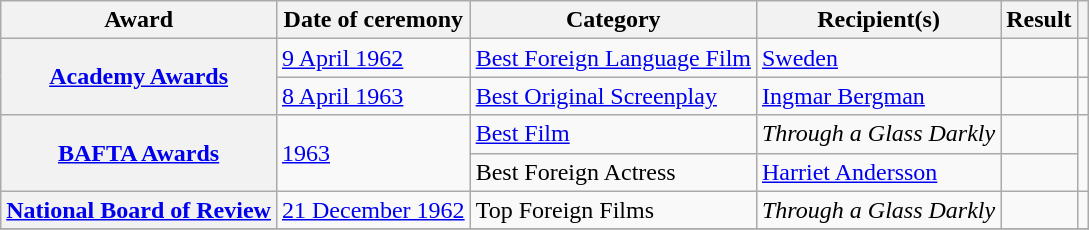<table class="wikitable plainrowheaders sortable">
<tr>
<th scope="col">Award</th>
<th scope="col">Date of ceremony</th>
<th scope="col">Category</th>
<th scope="col">Recipient(s)</th>
<th scope="col">Result</th>
<th scope="col" class="unsortable"></th>
</tr>
<tr>
<th scope="row" rowspan=2><a href='#'>Academy Awards</a></th>
<td rowspan="1"><a href='#'>9 April 1962</a></td>
<td><a href='#'>Best Foreign Language Film</a></td>
<td rowspan="1"><a href='#'>Sweden</a></td>
<td></td>
<td rowspan="1"></td>
</tr>
<tr>
<td rowspan="1"><a href='#'>8 April 1963</a></td>
<td><a href='#'>Best Original Screenplay</a></td>
<td rowspan="1"><a href='#'>Ingmar Bergman</a></td>
<td></td>
<td rowspan="1"></td>
</tr>
<tr>
<th scope="row" rowspan=2><a href='#'>BAFTA Awards</a></th>
<td rowspan="2"><a href='#'>1963</a></td>
<td><a href='#'>Best Film</a></td>
<td><em>Through a Glass Darkly</em></td>
<td></td>
<td rowspan="2"></td>
</tr>
<tr>
<td>Best Foreign Actress</td>
<td><a href='#'>Harriet Andersson</a></td>
<td></td>
</tr>
<tr>
<th scope="row"><a href='#'>National Board of Review</a></th>
<td rowspan="1"><a href='#'>21 December 1962</a></td>
<td>Top Foreign Films</td>
<td><em>Through a Glass Darkly</em></td>
<td></td>
<td rowspan="1"></td>
</tr>
<tr>
</tr>
</table>
